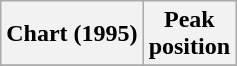<table class="wikitable sortable plainrowheaders" style="text-align:center">
<tr>
<th scope="col">Chart (1995)</th>
<th scope="col">Peak<br>position</th>
</tr>
<tr>
</tr>
</table>
